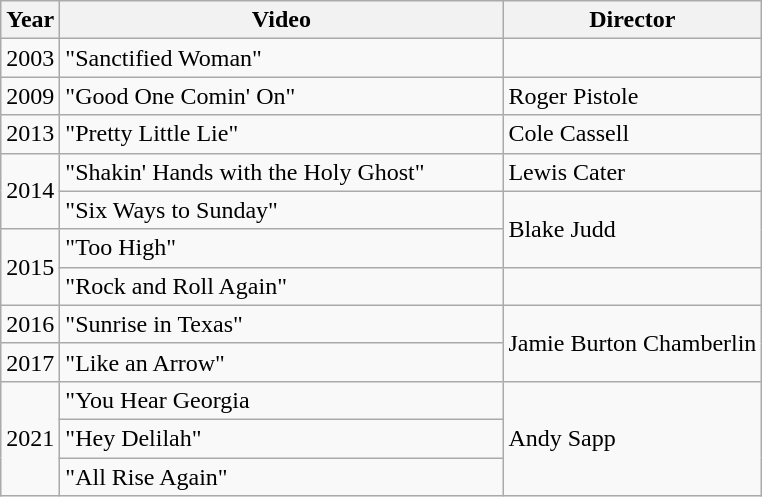<table class="wikitable plainrowheaders">
<tr>
<th>Year</th>
<th style="width:18em;">Video</th>
<th>Director</th>
</tr>
<tr>
<td>2003</td>
<td>"Sanctified Woman"</td>
<td></td>
</tr>
<tr>
<td>2009</td>
<td scope="row">"Good One Comin' On"</td>
<td>Roger Pistole</td>
</tr>
<tr>
<td>2013</td>
<td scope="row">"Pretty Little Lie"</td>
<td>Cole Cassell</td>
</tr>
<tr>
<td rowspan="2">2014</td>
<td scope="row">"Shakin' Hands with the Holy Ghost"</td>
<td>Lewis Cater</td>
</tr>
<tr>
<td scope="row">"Six Ways to Sunday"</td>
<td rowspan="2">Blake Judd</td>
</tr>
<tr>
<td rowspan="2">2015</td>
<td scope="row">"Too High"</td>
</tr>
<tr>
<td scope="row">"Rock and Roll Again"</td>
<td></td>
</tr>
<tr>
<td>2016</td>
<td scope="row">"Sunrise in Texas"</td>
<td rowspan="2">Jamie Burton Chamberlin</td>
</tr>
<tr>
<td>2017</td>
<td scope="row">"Like an Arrow"</td>
</tr>
<tr>
<td rowspan=3>2021</td>
<td>"You Hear Georgia</td>
<td rowspan=3>Andy Sapp</td>
</tr>
<tr>
<td>"Hey Delilah"</td>
</tr>
<tr>
<td>"All Rise Again"</td>
</tr>
</table>
